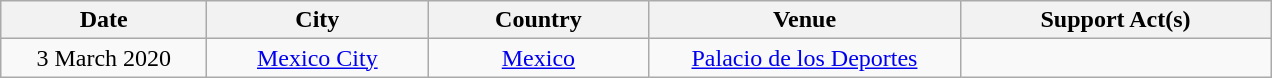<table class="wikitable" style="text-align:center;">
<tr>
<th width="130">Date</th>
<th width="140">City</th>
<th width="140">Country</th>
<th width="200">Venue</th>
<th width="200">Support Act(s)</th>
</tr>
<tr>
<td>3 March 2020</td>
<td><a href='#'>Mexico City</a></td>
<td><a href='#'>Mexico</a></td>
<td><a href='#'>Palacio de los Deportes</a></td>
<td></td>
</tr>
</table>
